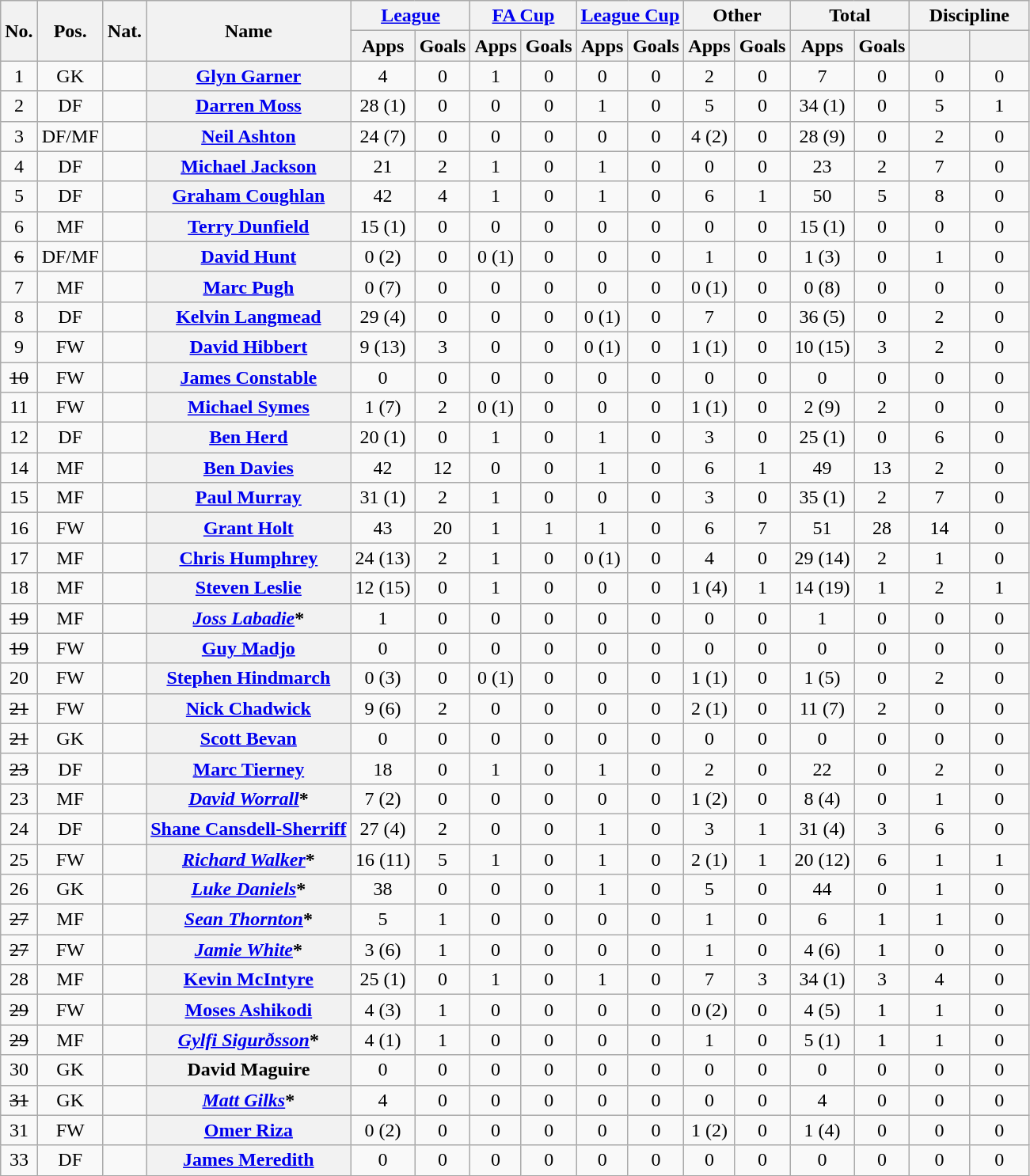<table class="wikitable plainrowheaders" style="text-align:center">
<tr>
<th rowspan="2" scope="col">No.</th>
<th rowspan="2" scope="col">Pos.</th>
<th rowspan="2" scope="col">Nat.</th>
<th rowspan="2" scope="col">Name</th>
<th colspan="2"><a href='#'>League</a></th>
<th colspan="2"><a href='#'>FA Cup</a></th>
<th colspan="2"><a href='#'>League Cup</a></th>
<th colspan="2">Other</th>
<th colspan="2">Total</th>
<th colspan="2" width="86">Discipline</th>
</tr>
<tr>
<th scope="col">Apps</th>
<th scope="col">Goals</th>
<th scope="col">Apps</th>
<th scope="col">Goals</th>
<th scope="col">Apps</th>
<th scope="col">Goals</th>
<th scope="col">Apps</th>
<th scope="col">Goals</th>
<th scope="col">Apps</th>
<th scope="col">Goals</th>
<th scope="col" width="43"></th>
<th scope="col" width="43"></th>
</tr>
<tr>
<td>1</td>
<td>GK</td>
<td align=left></td>
<th scope=row><a href='#'>Glyn Garner</a></th>
<td>4</td>
<td>0</td>
<td>1</td>
<td>0</td>
<td>0</td>
<td>0</td>
<td>2</td>
<td>0</td>
<td>7</td>
<td>0</td>
<td>0</td>
<td>0</td>
</tr>
<tr>
<td>2</td>
<td>DF</td>
<td align=left></td>
<th scope=row><a href='#'>Darren Moss</a></th>
<td>28 (1)</td>
<td>0</td>
<td>0</td>
<td>0</td>
<td>1</td>
<td>0</td>
<td>5</td>
<td>0</td>
<td>34 (1)</td>
<td>0</td>
<td>5</td>
<td>1</td>
</tr>
<tr>
<td>3</td>
<td>DF/MF</td>
<td align=left></td>
<th scope=row><a href='#'>Neil Ashton</a></th>
<td>24 (7)</td>
<td>0</td>
<td>0</td>
<td>0</td>
<td>0</td>
<td>0</td>
<td>4 (2)</td>
<td>0</td>
<td>28 (9)</td>
<td>0</td>
<td>2</td>
<td>0</td>
</tr>
<tr>
<td>4</td>
<td>DF</td>
<td align=left></td>
<th scope=row><a href='#'>Michael Jackson</a></th>
<td>21</td>
<td>2</td>
<td>1</td>
<td>0</td>
<td>1</td>
<td>0</td>
<td>0</td>
<td>0</td>
<td>23</td>
<td>2</td>
<td>7</td>
<td>0</td>
</tr>
<tr>
<td>5</td>
<td>DF</td>
<td align=left></td>
<th scope=row><a href='#'>Graham Coughlan</a></th>
<td>42</td>
<td>4</td>
<td>1</td>
<td>0</td>
<td>1</td>
<td>0</td>
<td>6</td>
<td>1</td>
<td>50</td>
<td>5</td>
<td>8</td>
<td>0</td>
</tr>
<tr>
<td>6</td>
<td>MF</td>
<td align=left></td>
<th scope=row><a href='#'>Terry Dunfield</a></th>
<td>15 (1)</td>
<td>0</td>
<td>0</td>
<td>0</td>
<td>0</td>
<td>0</td>
<td>0</td>
<td>0</td>
<td>15 (1)</td>
<td>0</td>
<td>0</td>
<td>0</td>
</tr>
<tr>
<td><s>6</s> </td>
<td>DF/MF</td>
<td align=left></td>
<th scope=row><a href='#'>David Hunt</a></th>
<td>0 (2)</td>
<td>0</td>
<td>0 (1)</td>
<td>0</td>
<td>0</td>
<td>0</td>
<td>1</td>
<td>0</td>
<td>1 (3)</td>
<td>0</td>
<td>1</td>
<td>0</td>
</tr>
<tr>
<td>7</td>
<td>MF</td>
<td align=left></td>
<th scope=row><a href='#'>Marc Pugh</a></th>
<td>0 (7)</td>
<td>0</td>
<td>0</td>
<td>0</td>
<td>0</td>
<td>0</td>
<td>0 (1)</td>
<td>0</td>
<td>0 (8)</td>
<td>0</td>
<td>0</td>
<td>0</td>
</tr>
<tr>
<td>8</td>
<td>DF</td>
<td align=left></td>
<th scope=row><a href='#'>Kelvin Langmead</a></th>
<td>29 (4)</td>
<td>0</td>
<td>0</td>
<td>0</td>
<td>0 (1)</td>
<td>0</td>
<td>7</td>
<td>0</td>
<td>36 (5)</td>
<td>0</td>
<td>2</td>
<td>0</td>
</tr>
<tr>
<td>9</td>
<td>FW</td>
<td align=left></td>
<th scope=row><a href='#'>David Hibbert</a></th>
<td>9 (13)</td>
<td>3</td>
<td>0</td>
<td>0</td>
<td>0 (1)</td>
<td>0</td>
<td>1 (1)</td>
<td>0</td>
<td>10 (15)</td>
<td>3</td>
<td>2</td>
<td>0</td>
</tr>
<tr>
<td><s>10</s> </td>
<td>FW</td>
<td align=left></td>
<th scope=row><a href='#'>James Constable</a></th>
<td>0</td>
<td>0</td>
<td>0</td>
<td>0</td>
<td>0</td>
<td>0</td>
<td>0</td>
<td>0</td>
<td>0</td>
<td>0</td>
<td>0</td>
<td>0</td>
</tr>
<tr>
<td>11</td>
<td>FW</td>
<td align=left></td>
<th scope=row><a href='#'>Michael Symes</a></th>
<td>1 (7)</td>
<td>2</td>
<td>0 (1)</td>
<td>0</td>
<td>0</td>
<td>0</td>
<td>1 (1)</td>
<td>0</td>
<td>2 (9)</td>
<td>2</td>
<td>0</td>
<td>0</td>
</tr>
<tr>
<td>12</td>
<td>DF</td>
<td align=left></td>
<th scope=row><a href='#'>Ben Herd</a></th>
<td>20 (1)</td>
<td>0</td>
<td>1</td>
<td>0</td>
<td>1</td>
<td>0</td>
<td>3</td>
<td>0</td>
<td>25 (1)</td>
<td>0</td>
<td>6</td>
<td>0</td>
</tr>
<tr>
<td>14</td>
<td>MF</td>
<td align=left></td>
<th scope=row><a href='#'>Ben Davies</a></th>
<td>42</td>
<td>12</td>
<td>0</td>
<td>0</td>
<td>1</td>
<td>0</td>
<td>6</td>
<td>1</td>
<td>49</td>
<td>13</td>
<td>2</td>
<td>0</td>
</tr>
<tr>
<td>15</td>
<td>MF</td>
<td align=left></td>
<th scope=row><a href='#'>Paul Murray</a></th>
<td>31 (1)</td>
<td>2</td>
<td>1</td>
<td>0</td>
<td>0</td>
<td>0</td>
<td>3</td>
<td>0</td>
<td>35 (1)</td>
<td>2</td>
<td>7</td>
<td>0</td>
</tr>
<tr>
<td>16</td>
<td>FW</td>
<td align=left></td>
<th scope=row><a href='#'>Grant Holt</a></th>
<td>43</td>
<td>20</td>
<td>1</td>
<td>1</td>
<td>1</td>
<td>0</td>
<td>6</td>
<td>7</td>
<td>51</td>
<td>28</td>
<td>14</td>
<td>0</td>
</tr>
<tr>
<td>17</td>
<td>MF</td>
<td align=left></td>
<th scope=row><a href='#'>Chris Humphrey</a></th>
<td>24 (13)</td>
<td>2</td>
<td>1</td>
<td>0</td>
<td>0 (1)</td>
<td>0</td>
<td>4</td>
<td>0</td>
<td>29 (14)</td>
<td>2</td>
<td>1</td>
<td>0</td>
</tr>
<tr>
<td>18</td>
<td>MF</td>
<td align=left></td>
<th scope=row><a href='#'>Steven Leslie</a></th>
<td>12 (15)</td>
<td>0</td>
<td>1</td>
<td>0</td>
<td>0</td>
<td>0</td>
<td>1 (4)</td>
<td>1</td>
<td>14 (19)</td>
<td>1</td>
<td>2</td>
<td>1</td>
</tr>
<tr>
<td><s>19</s> </td>
<td>MF</td>
<td align=left></td>
<th scope=row><em><a href='#'>Joss Labadie</a></em>*</th>
<td>1</td>
<td>0</td>
<td>0</td>
<td>0</td>
<td>0</td>
<td>0</td>
<td>0</td>
<td>0</td>
<td>1</td>
<td>0</td>
<td>0</td>
<td>0</td>
</tr>
<tr>
<td><s>19</s> </td>
<td>FW</td>
<td align=left></td>
<th scope=row><a href='#'>Guy Madjo</a></th>
<td>0</td>
<td>0</td>
<td>0</td>
<td>0</td>
<td>0</td>
<td>0</td>
<td>0</td>
<td>0</td>
<td>0</td>
<td>0</td>
<td>0</td>
<td>0</td>
</tr>
<tr>
<td>20</td>
<td>FW</td>
<td align=left></td>
<th scope=row><a href='#'>Stephen Hindmarch</a></th>
<td>0 (3)</td>
<td>0</td>
<td>0 (1)</td>
<td>0</td>
<td>0</td>
<td>0</td>
<td>1 (1)</td>
<td>0</td>
<td>1 (5)</td>
<td>0</td>
<td>2</td>
<td>0</td>
</tr>
<tr>
<td><s>21</s> </td>
<td>FW</td>
<td align=left></td>
<th scope=row><a href='#'>Nick Chadwick</a></th>
<td>9 (6)</td>
<td>2</td>
<td>0</td>
<td>0</td>
<td>0</td>
<td>0</td>
<td>2 (1)</td>
<td>0</td>
<td>11 (7)</td>
<td>2</td>
<td>0</td>
<td>0</td>
</tr>
<tr>
<td><s>21</s> </td>
<td>GK</td>
<td align=left></td>
<th scope=row><a href='#'>Scott Bevan</a></th>
<td>0</td>
<td>0</td>
<td>0</td>
<td>0</td>
<td>0</td>
<td>0</td>
<td>0</td>
<td>0</td>
<td>0</td>
<td>0</td>
<td>0</td>
<td>0</td>
</tr>
<tr>
<td><s>23</s> </td>
<td>DF</td>
<td align=left></td>
<th scope=row><a href='#'>Marc Tierney</a></th>
<td>18</td>
<td>0</td>
<td>1</td>
<td>0</td>
<td>1</td>
<td>0</td>
<td>2</td>
<td>0</td>
<td>22</td>
<td>0</td>
<td>2</td>
<td>0</td>
</tr>
<tr>
<td>23</td>
<td>MF</td>
<td align=left></td>
<th scope=row><em><a href='#'>David Worrall</a></em>*</th>
<td>7 (2)</td>
<td>0</td>
<td>0</td>
<td>0</td>
<td>0</td>
<td>0</td>
<td>1 (2)</td>
<td>0</td>
<td>8 (4)</td>
<td>0</td>
<td>1</td>
<td>0</td>
</tr>
<tr>
<td>24</td>
<td>DF</td>
<td align=left></td>
<th scope=row><a href='#'>Shane Cansdell-Sherriff</a></th>
<td>27 (4)</td>
<td>2</td>
<td>0</td>
<td>0</td>
<td>1</td>
<td>0</td>
<td>3</td>
<td>1</td>
<td>31 (4)</td>
<td>3</td>
<td>6</td>
<td>0</td>
</tr>
<tr>
<td>25</td>
<td>FW</td>
<td align=left></td>
<th scope=row><em><a href='#'>Richard Walker</a></em>*</th>
<td>16 (11)</td>
<td>5</td>
<td>1</td>
<td>0</td>
<td>1</td>
<td>0</td>
<td>2 (1)</td>
<td>1</td>
<td>20 (12)</td>
<td>6</td>
<td>1</td>
<td>1</td>
</tr>
<tr>
<td>26</td>
<td>GK</td>
<td align=left></td>
<th scope=row><em><a href='#'>Luke Daniels</a></em>*</th>
<td>38</td>
<td>0</td>
<td>0</td>
<td>0</td>
<td>1</td>
<td>0</td>
<td>5</td>
<td>0</td>
<td>44</td>
<td>0</td>
<td>1</td>
<td>0</td>
</tr>
<tr>
<td><s>27</s> </td>
<td>MF</td>
<td align=left></td>
<th scope=row><em><a href='#'>Sean Thornton</a></em>*</th>
<td>5</td>
<td>1</td>
<td>0</td>
<td>0</td>
<td>0</td>
<td>0</td>
<td>1</td>
<td>0</td>
<td>6</td>
<td>1</td>
<td>1</td>
<td>0</td>
</tr>
<tr>
<td><s>27</s> </td>
<td>FW</td>
<td align=left></td>
<th scope=row><em><a href='#'>Jamie White</a></em>*</th>
<td>3 (6)</td>
<td>1</td>
<td>0</td>
<td>0</td>
<td>0</td>
<td>0</td>
<td>1</td>
<td>0</td>
<td>4 (6)</td>
<td>1</td>
<td>0</td>
<td>0</td>
</tr>
<tr>
<td>28</td>
<td>MF</td>
<td align=left></td>
<th scope=row><a href='#'>Kevin McIntyre</a></th>
<td>25 (1)</td>
<td>0</td>
<td>1</td>
<td>0</td>
<td>1</td>
<td>0</td>
<td>7</td>
<td>3</td>
<td>34 (1)</td>
<td>3</td>
<td>4</td>
<td>0</td>
</tr>
<tr>
<td><s>29</s> </td>
<td>FW</td>
<td align=left></td>
<th scope=row><a href='#'>Moses Ashikodi</a></th>
<td>4 (3)</td>
<td>1</td>
<td>0</td>
<td>0</td>
<td>0</td>
<td>0</td>
<td>0 (2)</td>
<td>0</td>
<td>4 (5)</td>
<td>1</td>
<td>1</td>
<td>0</td>
</tr>
<tr>
<td><s>29</s> </td>
<td>MF</td>
<td align=left></td>
<th scope=row><em><a href='#'>Gylfi Sigurðsson</a></em>*</th>
<td>4 (1)</td>
<td>1</td>
<td>0</td>
<td>0</td>
<td>0</td>
<td>0</td>
<td>1</td>
<td>0</td>
<td>5 (1)</td>
<td>1</td>
<td>1</td>
<td>0</td>
</tr>
<tr>
<td>30</td>
<td>GK</td>
<td align=left></td>
<th scope=row>David Maguire</th>
<td>0</td>
<td>0</td>
<td>0</td>
<td>0</td>
<td>0</td>
<td>0</td>
<td>0</td>
<td>0</td>
<td>0</td>
<td>0</td>
<td>0</td>
<td>0</td>
</tr>
<tr>
<td><s>31</s> </td>
<td>GK</td>
<td align=left></td>
<th scope=row><em><a href='#'>Matt Gilks</a></em>*</th>
<td>4</td>
<td>0</td>
<td>0</td>
<td>0</td>
<td>0</td>
<td>0</td>
<td>0</td>
<td>0</td>
<td>4</td>
<td>0</td>
<td>0</td>
<td>0</td>
</tr>
<tr>
<td>31</td>
<td>FW</td>
<td align=left></td>
<th scope=row><a href='#'>Omer Riza</a></th>
<td>0 (2)</td>
<td>0</td>
<td>0</td>
<td>0</td>
<td>0</td>
<td>0</td>
<td>1 (2)</td>
<td>0</td>
<td>1 (4)</td>
<td>0</td>
<td>0</td>
<td>0</td>
</tr>
<tr>
<td>33</td>
<td>DF</td>
<td align=left></td>
<th scope=row><a href='#'>James Meredith</a></th>
<td>0</td>
<td>0</td>
<td>0</td>
<td>0</td>
<td>0</td>
<td>0</td>
<td>0</td>
<td>0</td>
<td>0</td>
<td>0</td>
<td>0</td>
<td>0</td>
</tr>
</table>
